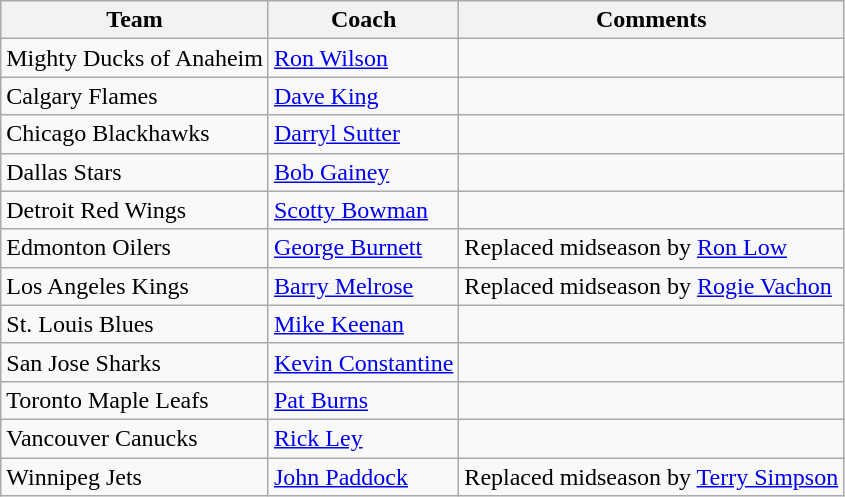<table class="wikitable">
<tr>
<th bgcolor="#DDDDFF">Team</th>
<th bgcolor="#DDDDFF">Coach</th>
<th bgcolor="#DDDDFF">Comments</th>
</tr>
<tr>
<td>Mighty Ducks of Anaheim</td>
<td><a href='#'>Ron Wilson</a></td>
<td></td>
</tr>
<tr>
<td>Calgary Flames</td>
<td><a href='#'>Dave King</a></td>
<td></td>
</tr>
<tr>
<td>Chicago Blackhawks</td>
<td><a href='#'>Darryl Sutter</a></td>
<td></td>
</tr>
<tr>
<td>Dallas Stars</td>
<td><a href='#'>Bob Gainey</a></td>
<td></td>
</tr>
<tr>
<td>Detroit Red Wings</td>
<td><a href='#'>Scotty Bowman</a></td>
<td></td>
</tr>
<tr>
<td>Edmonton Oilers</td>
<td><a href='#'>George Burnett</a></td>
<td>Replaced midseason by <a href='#'>Ron Low</a></td>
</tr>
<tr>
<td>Los Angeles Kings</td>
<td><a href='#'>Barry Melrose</a></td>
<td>Replaced midseason by <a href='#'>Rogie Vachon</a></td>
</tr>
<tr>
<td>St. Louis Blues</td>
<td><a href='#'>Mike Keenan</a></td>
<td></td>
</tr>
<tr>
<td>San Jose Sharks</td>
<td><a href='#'>Kevin Constantine</a></td>
<td></td>
</tr>
<tr>
<td>Toronto Maple Leafs</td>
<td><a href='#'>Pat Burns</a></td>
<td></td>
</tr>
<tr>
<td>Vancouver Canucks</td>
<td><a href='#'>Rick Ley</a></td>
<td></td>
</tr>
<tr>
<td>Winnipeg Jets</td>
<td><a href='#'>John Paddock</a></td>
<td>Replaced midseason by <a href='#'>Terry Simpson</a></td>
</tr>
</table>
